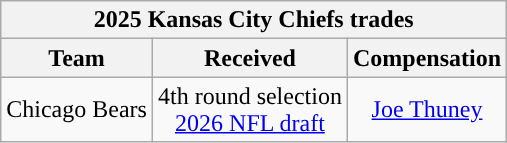<table class="wikitable" style="text-align:center">
<tr>
<th colspan=3>2025 Kansas City Chiefs trades</th>
</tr>
<tr>
<th>Team</th>
<th>Received</th>
<th>Compensation</th>
</tr>
<tr>
<td>Chicago Bears</td>
<td>4th round selection<br><a href='#'>2026 NFL draft</a><br></td>
<td><a href='#'>Joe Thuney</a></td>
</tr>
</table>
